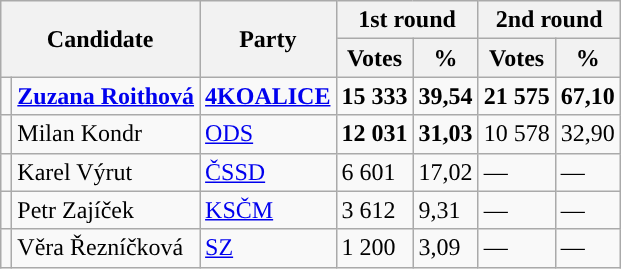<table class="wikitable sortable">
<tr>
<th colspan="2" rowspan="2">Candidate</th>
<th rowspan="2">Party</th>
<th colspan="2">1st round</th>
<th colspan="2">2nd round</th>
</tr>
<tr>
<th>Votes</th>
<th>%</th>
<th>Votes</th>
<th>%</th>
</tr>
<tr>
<td style="background-color:"></td>
<td><strong><a href='#'>Zuzana Roithová</a></strong></td>
<td><a href='#'><strong>4KOALICE</strong></a></td>
<td><strong>15 333</strong></td>
<td><strong>39,54</strong></td>
<td><strong>21 575</strong></td>
<td><strong>67,10</strong></td>
</tr>
<tr>
<td style="background-color:"></td>
<td>Milan Kondr</td>
<td><a href='#'>ODS</a></td>
<td><strong>12 031</strong></td>
<td><strong>31,03</strong></td>
<td>10 578</td>
<td>32,90</td>
</tr>
<tr>
<td style="background-color:"></td>
<td>Karel Výrut</td>
<td><a href='#'>ČSSD</a></td>
<td>6 601</td>
<td>17,02</td>
<td>—</td>
<td>—</td>
</tr>
<tr>
<td style="background-color:"></td>
<td>Petr Zajíček</td>
<td><a href='#'>KSČM</a></td>
<td>3 612</td>
<td>9,31</td>
<td>—</td>
<td>—</td>
</tr>
<tr>
<td style="background-color:"></td>
<td>Věra Řezníčková</td>
<td><a href='#'>SZ</a></td>
<td>1 200</td>
<td>3,09</td>
<td>—</td>
<td>—</td>
</tr>
</table>
